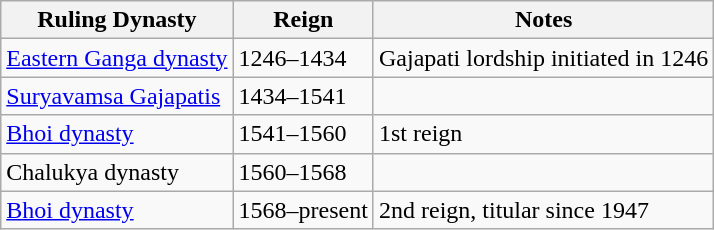<table class="wikitable">
<tr>
<th>Ruling Dynasty</th>
<th>Reign</th>
<th>Notes</th>
</tr>
<tr>
<td><a href='#'>Eastern Ganga dynasty</a></td>
<td>1246–1434</td>
<td>Gajapati lordship initiated in 1246</td>
</tr>
<tr>
<td><a href='#'>Suryavamsa Gajapatis</a></td>
<td>1434–1541</td>
<td></td>
</tr>
<tr>
<td><a href='#'>Bhoi dynasty</a></td>
<td>1541–1560</td>
<td>1st reign</td>
</tr>
<tr>
<td>Chalukya dynasty</td>
<td>1560–1568</td>
<td></td>
</tr>
<tr>
<td><a href='#'>Bhoi dynasty</a></td>
<td>1568–present</td>
<td>2nd reign, titular since 1947</td>
</tr>
</table>
